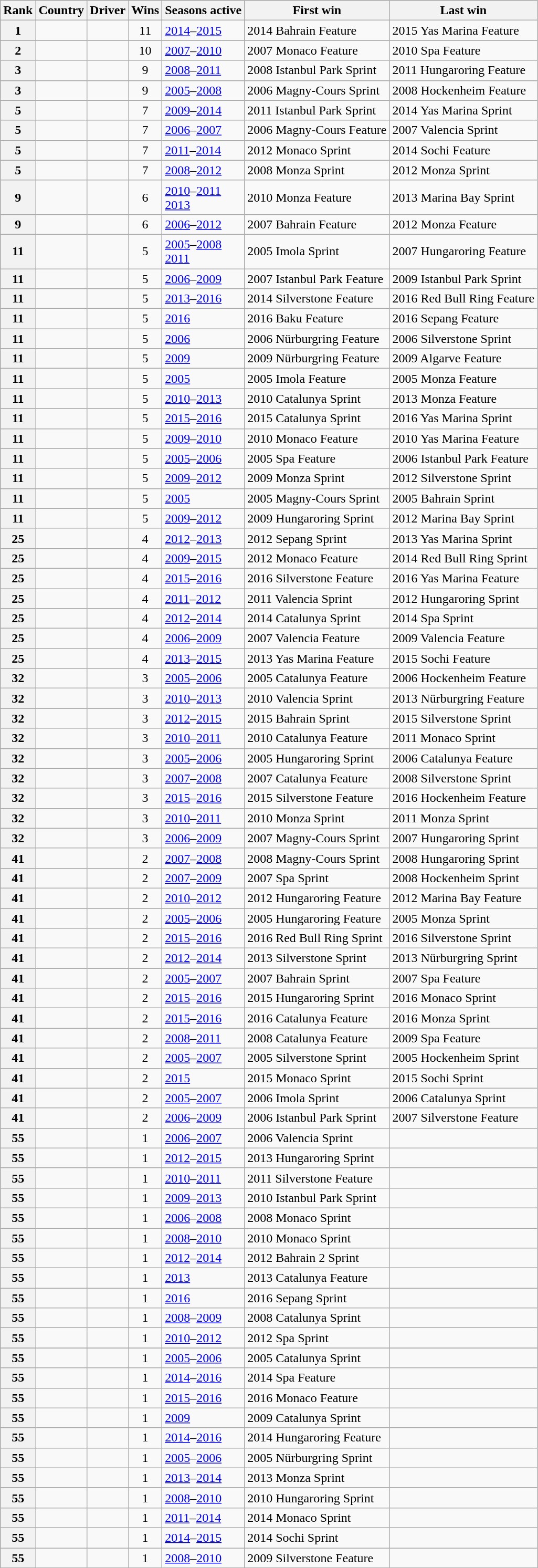<table class="sortable plainrowheaders wikitable">
<tr>
<th scope=col>Rank</th>
<th scope=col>Country</th>
<th scope=col>Driver</th>
<th scope=col>Wins</th>
<th scope=col>Seasons active</th>
<th scope=col>First win</th>
<th scope=col>Last win</th>
</tr>
<tr>
<th>1</th>
<td></td>
<td><strong></strong></td>
<td align=center>11</td>
<td><a href='#'>2014</a>–<a href='#'>2015</a></td>
<td>2014 Bahrain Feature</td>
<td>2015 Yas Marina Feature</td>
</tr>
<tr>
<th>2</th>
<td></td>
<td><strong></strong></td>
<td align=center>10</td>
<td><a href='#'>2007</a>–<a href='#'>2010</a></td>
<td>2007 Monaco Feature</td>
<td>2010 Spa Feature</td>
</tr>
<tr>
<th>3</th>
<td></td>
<td><strong></strong></td>
<td align=center>9</td>
<td><a href='#'>2008</a>–<a href='#'>2011</a></td>
<td>2008 Istanbul Park Sprint</td>
<td>2011 Hungaroring Feature</td>
</tr>
<tr>
<th>3</th>
<td></td>
<td><strong></strong></td>
<td align=center>9</td>
<td><a href='#'>2005</a>–<a href='#'>2008</a></td>
<td>2006 Magny-Cours Sprint</td>
<td>2008 Hockenheim Feature</td>
</tr>
<tr>
<th>5</th>
<td></td>
<td></td>
<td align=center>7</td>
<td><a href='#'>2009</a>–<a href='#'>2014</a></td>
<td>2011 Istanbul Park Sprint</td>
<td>2014 Yas Marina Sprint</td>
</tr>
<tr>
<th>5</th>
<td></td>
<td><strong></strong></td>
<td align=center>7</td>
<td><a href='#'>2006</a>–<a href='#'>2007</a></td>
<td>2006 Magny-Cours Feature</td>
<td>2007 Valencia Sprint</td>
</tr>
<tr>
<th>5</th>
<td></td>
<td><strong></strong></td>
<td align=center>7</td>
<td><a href='#'>2011</a>–<a href='#'>2014</a></td>
<td>2012 Monaco Sprint</td>
<td>2014 Sochi Feature</td>
</tr>
<tr>
<th>5</th>
<td></td>
<td><strong></strong></td>
<td align=center>7</td>
<td><a href='#'>2008</a>–<a href='#'>2012</a></td>
<td>2008 Monza Sprint</td>
<td>2012 Monza Sprint</td>
</tr>
<tr>
<th>9</th>
<td></td>
<td></td>
<td align=center>6</td>
<td><a href='#'>2010</a>–<a href='#'>2011</a><br><a href='#'>2013</a></td>
<td>2010 Monza Feature</td>
<td>2013 Marina Bay Sprint</td>
</tr>
<tr>
<th>9</th>
<td></td>
<td></td>
<td align=center>6</td>
<td><a href='#'>2006</a>–<a href='#'>2012</a></td>
<td>2007 Bahrain Feature</td>
<td>2012 Monza Feature</td>
</tr>
<tr>
<th>11</th>
<td></td>
<td></td>
<td align=center>5</td>
<td><a href='#'>2005</a>–<a href='#'>2008</a><br><a href='#'>2011</a></td>
<td>2005 Imola Sprint</td>
<td>2007 Hungaroring Feature</td>
</tr>
<tr>
<th>11</th>
<td></td>
<td></td>
<td align=center>5</td>
<td><a href='#'>2006</a>–<a href='#'>2009</a></td>
<td>2007 Istanbul Park Feature</td>
<td>2009 Istanbul Park Sprint</td>
</tr>
<tr>
<th>11</th>
<td></td>
<td></td>
<td align=center>5</td>
<td><a href='#'>2013</a>–<a href='#'>2016</a></td>
<td>2014 Silverstone Feature</td>
<td>2016 Red Bull Ring Feature</td>
</tr>
<tr>
<th>11</th>
<td></td>
<td></td>
<td align=center>5</td>
<td><a href='#'>2016</a></td>
<td>2016 Baku Feature</td>
<td>2016 Sepang Feature</td>
</tr>
<tr>
<th>11</th>
<td></td>
<td><strong></strong></td>
<td align=center>5</td>
<td><a href='#'>2006</a></td>
<td>2006 Nürburgring Feature</td>
<td>2006 Silverstone Sprint</td>
</tr>
<tr>
<th>11</th>
<td></td>
<td><strong></strong></td>
<td align=center>5</td>
<td><a href='#'>2009</a></td>
<td>2009 Nürburgring Feature</td>
<td>2009 Algarve Feature</td>
</tr>
<tr>
<th>11</th>
<td></td>
<td></td>
<td align=center>5</td>
<td><a href='#'>2005</a></td>
<td>2005 Imola Feature</td>
<td>2005 Monza Feature</td>
</tr>
<tr>
<th>11</th>
<td></td>
<td><strong></strong></td>
<td align=center>5</td>
<td><a href='#'>2010</a>–<a href='#'>2013</a></td>
<td>2010 Catalunya Sprint</td>
<td>2013 Monza Feature</td>
</tr>
<tr>
<th>11</th>
<td></td>
<td></td>
<td align=center>5</td>
<td><a href='#'>2015</a>–<a href='#'>2016</a></td>
<td>2015 Catalunya Sprint</td>
<td>2016 Yas Marina Sprint</td>
</tr>
<tr>
<th>11</th>
<td></td>
<td></td>
<td align=center>5</td>
<td><a href='#'>2009</a>–<a href='#'>2010</a></td>
<td>2010 Monaco Feature</td>
<td>2010 Yas Marina Feature</td>
</tr>
<tr>
<th>11</th>
<td></td>
<td></td>
<td align=center>5</td>
<td><a href='#'>2005</a>–<a href='#'>2006</a></td>
<td>2005 Spa Feature</td>
<td>2006 Istanbul Park Feature</td>
</tr>
<tr>
<th>11</th>
<td></td>
<td></td>
<td align=center>5</td>
<td><a href='#'>2009</a>–<a href='#'>2012</a></td>
<td>2009 Monza Sprint</td>
<td>2012 Silverstone Sprint</td>
</tr>
<tr>
<th>11</th>
<td></td>
<td><strong></strong></td>
<td align=center>5</td>
<td><a href='#'>2005</a></td>
<td>2005 Magny-Cours Sprint</td>
<td>2005 Bahrain Sprint</td>
</tr>
<tr>
<th>11</th>
<td></td>
<td></td>
<td align=center>5</td>
<td><a href='#'>2009</a>–<a href='#'>2012</a></td>
<td>2009 Hungaroring Sprint</td>
<td>2012 Marina Bay Sprint</td>
</tr>
<tr>
<th>25</th>
<td></td>
<td></td>
<td align=center>4</td>
<td><a href='#'>2012</a>–<a href='#'>2013</a></td>
<td>2012 Sepang Sprint</td>
<td>2013 Yas Marina Sprint</td>
</tr>
<tr>
<th>25</th>
<td></td>
<td></td>
<td align=center>4</td>
<td><a href='#'>2009</a>–<a href='#'>2015</a></td>
<td>2012 Monaco Feature</td>
<td>2014 Red Bull Ring Sprint</td>
</tr>
<tr>
<th>25</th>
<td></td>
<td><strong></strong></td>
<td align=center>4</td>
<td><a href='#'>2015</a>–<a href='#'>2016</a></td>
<td>2016 Silverstone Feature</td>
<td>2016 Yas Marina Feature</td>
</tr>
<tr>
<th>25</th>
<td></td>
<td></td>
<td align=center>4</td>
<td><a href='#'>2011</a>–<a href='#'>2012</a></td>
<td>2011 Valencia Sprint</td>
<td>2012 Hungaroring Sprint</td>
</tr>
<tr>
<th>25</th>
<td></td>
<td></td>
<td align=center>4</td>
<td><a href='#'>2012</a>–<a href='#'>2014</a></td>
<td>2014 Catalunya Sprint</td>
<td>2014 Spa Sprint</td>
</tr>
<tr>
<th>25</th>
<td></td>
<td></td>
<td align=center>4</td>
<td><a href='#'>2006</a>–<a href='#'>2009</a></td>
<td>2007 Valencia Feature</td>
<td>2009 Valencia Feature</td>
</tr>
<tr>
<th>25</th>
<td></td>
<td></td>
<td align=center>4</td>
<td><a href='#'>2013</a>–<a href='#'>2015</a></td>
<td>2013 Yas Marina Feature</td>
<td>2015 Sochi Feature</td>
</tr>
<tr>
<th>32</th>
<td></td>
<td></td>
<td align=center>3</td>
<td><a href='#'>2005</a>–<a href='#'>2006</a></td>
<td>2005 Catalunya Feature</td>
<td>2006 Hockenheim Feature</td>
</tr>
<tr>
<th>32</th>
<td></td>
<td></td>
<td align=center>3</td>
<td><a href='#'>2010</a>–<a href='#'>2013</a></td>
<td>2010 Valencia Sprint</td>
<td>2013 Nürburgring Feature</td>
</tr>
<tr>
<th>32</th>
<td></td>
<td></td>
<td align=center>3</td>
<td><a href='#'>2012</a>–<a href='#'>2015</a></td>
<td>2015 Bahrain Sprint</td>
<td>2015 Silverstone Sprint</td>
</tr>
<tr>
<th>32</th>
<td></td>
<td></td>
<td align=center>3</td>
<td><a href='#'>2010</a>–<a href='#'>2011</a></td>
<td>2010 Catalunya Feature</td>
<td>2011 Monaco Sprint</td>
</tr>
<tr>
<th>32</th>
<td></td>
<td></td>
<td align=center>3</td>
<td><a href='#'>2005</a>–<a href='#'>2006</a></td>
<td>2005 Hungaroring Sprint</td>
<td>2006 Catalunya Feature</td>
</tr>
<tr>
<th>32</th>
<td></td>
<td></td>
<td align=center>3</td>
<td><a href='#'>2007</a>–<a href='#'>2008</a></td>
<td>2007 Catalunya Feature</td>
<td>2008 Silverstone Sprint</td>
</tr>
<tr>
<th>32</th>
<td></td>
<td></td>
<td align=center>3</td>
<td><a href='#'>2015</a>–<a href='#'>2016</a></td>
<td>2015 Silverstone Feature</td>
<td>2016 Hockenheim Feature</td>
</tr>
<tr>
<th>32</th>
<td></td>
<td></td>
<td align=center>3</td>
<td><a href='#'>2010</a>–<a href='#'>2011</a></td>
<td>2010 Monza Sprint</td>
<td>2011 Monza Sprint</td>
</tr>
<tr>
<th>32</th>
<td></td>
<td></td>
<td align=center>3</td>
<td><a href='#'>2006</a>–<a href='#'>2009</a></td>
<td>2007 Magny-Cours Sprint</td>
<td>2007 Hungaroring Sprint</td>
</tr>
<tr>
<th>41</th>
<td></td>
<td></td>
<td align=center>2</td>
<td><a href='#'>2007</a>–<a href='#'>2008</a></td>
<td>2008 Magny-Cours Sprint</td>
<td>2008 Hungaroring Sprint</td>
</tr>
<tr>
<th>41</th>
<td></td>
<td></td>
<td align=center>2</td>
<td><a href='#'>2007</a>–<a href='#'>2009</a></td>
<td>2007 Spa Sprint</td>
<td>2008 Hockenheim Sprint</td>
</tr>
<tr>
<th>41</th>
<td></td>
<td></td>
<td align=center>2</td>
<td><a href='#'>2010</a>–<a href='#'>2012</a></td>
<td>2012 Hungaroring Feature</td>
<td>2012 Marina Bay Feature</td>
</tr>
<tr>
<th>41</th>
<td></td>
<td></td>
<td align=center>2</td>
<td><a href='#'>2005</a>–<a href='#'>2006</a></td>
<td>2005 Hungaroring Feature</td>
<td>2005 Monza Sprint</td>
</tr>
<tr>
<th>41</th>
<td></td>
<td></td>
<td align=center>2</td>
<td><a href='#'>2015</a>–<a href='#'>2016</a></td>
<td>2016 Red Bull Ring Sprint</td>
<td>2016 Silverstone Sprint</td>
</tr>
<tr>
<th>41</th>
<td></td>
<td></td>
<td align=center>2</td>
<td><a href='#'>2012</a>–<a href='#'>2014</a></td>
<td>2013 Silverstone Sprint</td>
<td>2013 Nürburgring Sprint</td>
</tr>
<tr>
<th>41</th>
<td></td>
<td></td>
<td align=center>2</td>
<td><a href='#'>2005</a>–<a href='#'>2007</a></td>
<td>2007 Bahrain Sprint</td>
<td>2007 Spa Feature</td>
</tr>
<tr>
<th>41</th>
<td></td>
<td></td>
<td align=center>2</td>
<td><a href='#'>2015</a>–<a href='#'>2016</a></td>
<td>2015 Hungaroring Sprint</td>
<td>2016 Monaco Sprint</td>
</tr>
<tr>
<th>41</th>
<td></td>
<td></td>
<td align=center>2</td>
<td><a href='#'>2015</a>–<a href='#'>2016</a></td>
<td>2016 Catalunya Feature</td>
<td>2016 Monza Sprint</td>
</tr>
<tr>
<th>41</th>
<td></td>
<td></td>
<td align=center>2</td>
<td><a href='#'>2008</a>–<a href='#'>2011</a></td>
<td>2008 Catalunya Feature</td>
<td>2009 Spa Feature</td>
</tr>
<tr>
<th>41</th>
<td></td>
<td></td>
<td align=center>2</td>
<td><a href='#'>2005</a>–<a href='#'>2007</a></td>
<td>2005 Silverstone Sprint</td>
<td>2005 Hockenheim Sprint</td>
</tr>
<tr>
<th>41</th>
<td></td>
<td></td>
<td align=center>2</td>
<td><a href='#'>2015</a></td>
<td>2015 Monaco Sprint</td>
<td>2015 Sochi Sprint</td>
</tr>
<tr>
<th>41</th>
<td></td>
<td></td>
<td align=center>2</td>
<td><a href='#'>2005</a>–<a href='#'>2007</a></td>
<td>2006 Imola Sprint</td>
<td>2006 Catalunya Sprint</td>
</tr>
<tr>
<th>41</th>
<td></td>
<td></td>
<td align=center>2</td>
<td><a href='#'>2006</a>–<a href='#'>2009</a></td>
<td>2006 Istanbul Park Sprint</td>
<td>2007 Silverstone Feature</td>
</tr>
<tr>
<th>55</th>
<td></td>
<td></td>
<td align=center>1</td>
<td><a href='#'>2006</a>–<a href='#'>2007</a></td>
<td>2006 Valencia Sprint</td>
<td></td>
</tr>
<tr>
<th>55</th>
<td></td>
<td></td>
<td align=center>1</td>
<td><a href='#'>2012</a>–<a href='#'>2015</a></td>
<td>2013 Hungaroring Sprint</td>
<td></td>
</tr>
<tr>
<th>55</th>
<td></td>
<td></td>
<td align=center>1</td>
<td><a href='#'>2010</a>–<a href='#'>2011</a></td>
<td>2011 Silverstone Feature</td>
<td></td>
</tr>
<tr>
<th>55</th>
<td></td>
<td></td>
<td align=center>1</td>
<td><a href='#'>2009</a>–<a href='#'>2013</a></td>
<td>2010 Istanbul Park Sprint</td>
<td></td>
</tr>
<tr>
<th>55</th>
<td></td>
<td></td>
<td align=center>1</td>
<td><a href='#'>2006</a>–<a href='#'>2008</a></td>
<td>2008 Monaco Sprint</td>
<td></td>
</tr>
<tr>
<th>55</th>
<td></td>
<td></td>
<td align=center>1</td>
<td><a href='#'>2008</a>–<a href='#'>2010</a></td>
<td>2010 Monaco Sprint</td>
<td></td>
</tr>
<tr>
<th>55</th>
<td></td>
<td></td>
<td align=center>1</td>
<td><a href='#'>2012</a>–<a href='#'>2014</a></td>
<td>2012 Bahrain 2 Sprint</td>
<td></td>
</tr>
<tr>
<th>55</th>
<td></td>
<td></td>
<td align=center>1</td>
<td><a href='#'>2013</a></td>
<td>2013 Catalunya Feature</td>
<td></td>
</tr>
<tr>
<th>55</th>
<td></td>
<td></td>
<td align=center>1</td>
<td><a href='#'>2016</a></td>
<td>2016 Sepang Sprint</td>
<td></td>
</tr>
<tr>
<th>55</th>
<td></td>
<td></td>
<td align=center>1</td>
<td><a href='#'>2008</a>–<a href='#'>2009</a></td>
<td>2008 Catalunya Sprint</td>
<td></td>
</tr>
<tr>
<th>55</th>
<td></td>
<td></td>
<td align=center>1</td>
<td><a href='#'>2010</a>–<a href='#'>2012</a></td>
<td>2012 Spa Sprint</td>
<td></td>
</tr>
<tr style="background-color:#FBCEB1">
</tr>
<tr>
<th>55</th>
<td><br></td>
<td></td>
<td align=center>1</td>
<td><a href='#'>2005</a>–<a href='#'>2006</a></td>
<td>2005 Catalunya Sprint</td>
<td></td>
</tr>
<tr>
<th>55</th>
<td></td>
<td></td>
<td align=center>1</td>
<td><a href='#'>2014</a>–<a href='#'>2016</a></td>
<td>2014 Spa Feature</td>
<td></td>
</tr>
<tr>
<th>55</th>
<td></td>
<td></td>
<td align=center>1</td>
<td><a href='#'>2015</a>–<a href='#'>2016</a></td>
<td>2016 Monaco Feature</td>
<td></td>
</tr>
<tr>
<th>55</th>
<td></td>
<td></td>
<td align=center>1</td>
<td><a href='#'>2009</a></td>
<td>2009 Catalunya Sprint</td>
<td></td>
</tr>
<tr>
<th>55</th>
<td></td>
<td></td>
<td align=center>1</td>
<td><a href='#'>2014</a>–<a href='#'>2016</a></td>
<td>2014 Hungaroring Feature</td>
<td></td>
</tr>
<tr>
<th>55</th>
<td></td>
<td></td>
<td align=center>1</td>
<td><a href='#'>2005</a>–<a href='#'>2006</a></td>
<td>2005 Nürburgring Sprint</td>
<td></td>
</tr>
<tr>
<th>55</th>
<td></td>
<td></td>
<td align=center>1</td>
<td><a href='#'>2013</a>–<a href='#'>2014</a></td>
<td>2013 Monza Sprint</td>
<td></td>
</tr>
<tr>
<th>55</th>
<td></td>
<td></td>
<td align=center>1</td>
<td><a href='#'>2008</a>–<a href='#'>2010</a></td>
<td>2010 Hungaroring Sprint</td>
<td></td>
</tr>
<tr>
<th>55</th>
<td></td>
<td></td>
<td align=center>1</td>
<td><a href='#'>2011</a>–<a href='#'>2014</a></td>
<td>2014 Monaco Sprint</td>
<td></td>
</tr>
<tr>
<th>55</th>
<td></td>
<td></td>
<td align=center>1</td>
<td><a href='#'>2014</a>–<a href='#'>2015</a></td>
<td>2014 Sochi Sprint</td>
<td></td>
</tr>
<tr>
<th>55</th>
<td></td>
<td></td>
<td align=center>1</td>
<td><a href='#'>2008</a>–<a href='#'>2010</a></td>
<td>2009 Silverstone Feature</td>
<td></td>
</tr>
</table>
